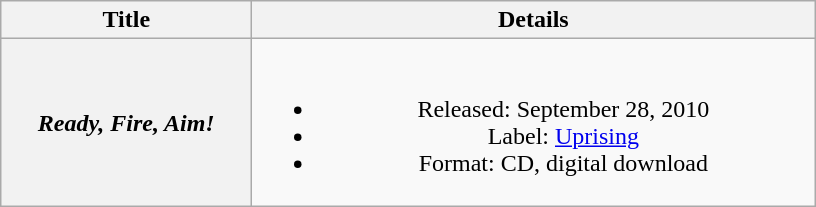<table class="wikitable plainrowheaders" style="text-align:center;">
<tr>
<th scope="col" style="width:10em;">Title</th>
<th scope="col" style="width:23em;">Details</th>
</tr>
<tr>
<th scope="row"><em>Ready, Fire, Aim!</em></th>
<td><br><ul><li>Released: September 28, 2010</li><li>Label: <a href='#'>Uprising</a></li><li>Format: CD, digital download</li></ul></td>
</tr>
</table>
